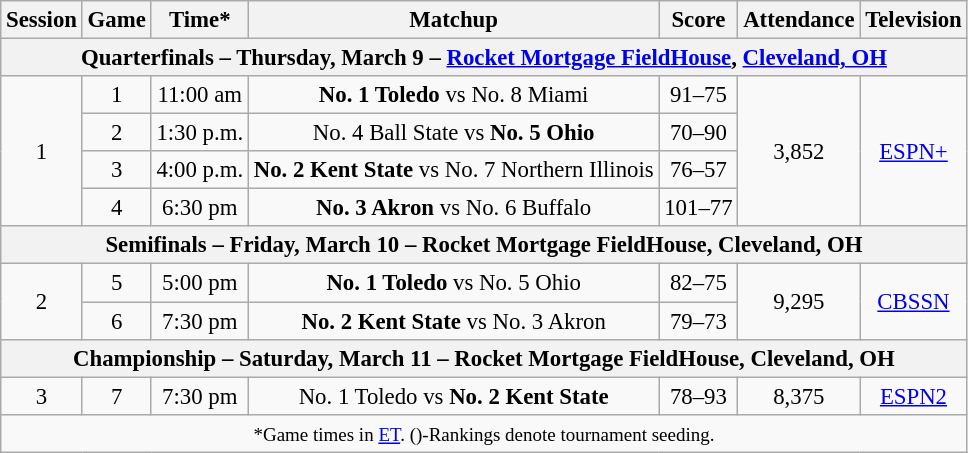<table class="wikitable" style="font-size:95%;text-align:center">
<tr>
<th>Session</th>
<th>Game</th>
<th>Time*</th>
<th>Matchup</th>
<th>Score</th>
<th>Attendance</th>
<th>Television</th>
</tr>
<tr>
<th colspan="8">Quarterfinals – Thursday, March 9 – <a href='#'>Rocket Mortgage FieldHouse</a>, <a href='#'>Cleveland, OH</a></th>
</tr>
<tr>
<td rowspan=4>1</td>
<td>1</td>
<td>11:00 am</td>
<td><strong>No. 1 Toledo</strong> vs No. 8 Miami</td>
<td>91–75</td>
<td rowspan=4>3,852</td>
<td rowspan=4><a href='#'>ESPN+</a></td>
</tr>
<tr>
<td>2</td>
<td>1:30 p.m.</td>
<td>No. 4 Ball State vs <strong>No. 5 Ohio</strong></td>
<td>70–90</td>
</tr>
<tr>
<td>3</td>
<td>4:00 p.m.</td>
<td><strong>No. 2 Kent State</strong> vs No. 7 Northern Illinois</td>
<td>76–57</td>
</tr>
<tr>
<td>4</td>
<td>6:30 pm</td>
<td><strong>No. 3 Akron</strong> vs No. 6 Buffalo</td>
<td>101–77</td>
</tr>
<tr>
<th colspan="8">Semifinals – Friday, March 10 – Rocket Mortgage FieldHouse, Cleveland, OH</th>
</tr>
<tr>
<td rowspan=2>2</td>
<td>5</td>
<td>5:00 pm</td>
<td><strong>No. 1 Toledo</strong> vs No. 5 Ohio</td>
<td>82–75</td>
<td rowspan=2>9,295</td>
<td rowspan=2><a href='#'>CBSSN</a></td>
</tr>
<tr>
<td>6</td>
<td>7:30 pm</td>
<td><strong>No. 2 Kent State</strong> vs No. 3 Akron</td>
<td>79–73</td>
</tr>
<tr>
<th colspan="8">Championship – Saturday, March 11 – Rocket Mortgage FieldHouse, Cleveland, OH</th>
</tr>
<tr>
<td>3</td>
<td>7</td>
<td>7:30 pm</td>
<td>No. 1 Toledo vs <strong>No. 2 Kent State</strong></td>
<td>78–93</td>
<td>8,375</td>
<td><a href='#'>ESPN2</a></td>
</tr>
<tr>
<td colspan="7"><small>*Game times in <a href='#'>ET</a>. ()-Rankings denote tournament seeding.</small></td>
</tr>
</table>
